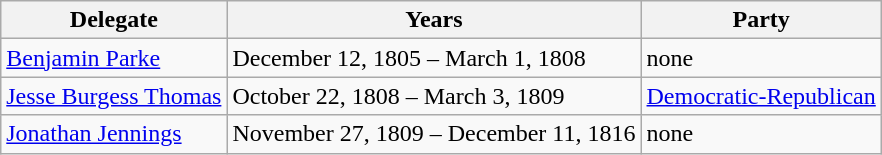<table class="wikitable sortable">
<tr>
<th>Delegate</th>
<th>Years</th>
<th>Party</th>
</tr>
<tr>
<td><a href='#'>Benjamin Parke</a></td>
<td>December 12, 1805 – March 1, 1808</td>
<td>none</td>
</tr>
<tr>
<td><a href='#'>Jesse Burgess Thomas</a></td>
<td>October 22, 1808 – March 3, 1809</td>
<td><a href='#'>Democratic-Republican</a></td>
</tr>
<tr>
<td><a href='#'>Jonathan Jennings</a></td>
<td>November 27, 1809 – December 11, 1816</td>
<td>none</td>
</tr>
</table>
